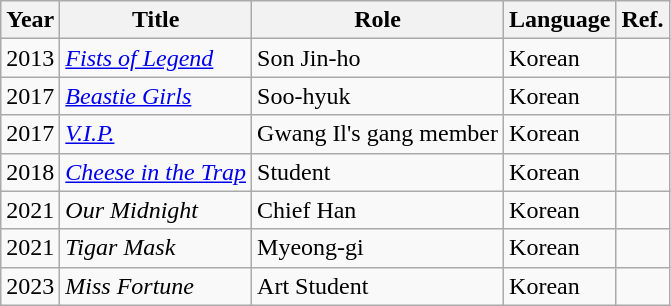<table class="wikitable">
<tr>
<th>Year</th>
<th>Title</th>
<th>Role</th>
<th>Language</th>
<th>Ref.</th>
</tr>
<tr>
<td>2013</td>
<td><em><a href='#'>Fists of Legend</a></em></td>
<td>Son Jin-ho</td>
<td>Korean</td>
<td></td>
</tr>
<tr>
<td>2017</td>
<td><em><a href='#'>Beastie Girls</a></em></td>
<td>Soo-hyuk</td>
<td>Korean</td>
<td></td>
</tr>
<tr>
<td>2017</td>
<td><em><a href='#'>V.I.P.</a></em></td>
<td>Gwang Il's gang member</td>
<td>Korean</td>
<td></td>
</tr>
<tr>
<td>2018</td>
<td><em><a href='#'>Cheese in the Trap</a></em></td>
<td>Student</td>
<td>Korean</td>
<td></td>
</tr>
<tr>
<td>2021</td>
<td><em>Our Midnight</em></td>
<td>Chief Han</td>
<td>Korean</td>
<td></td>
</tr>
<tr>
<td>2021</td>
<td><em>Tigar Mask</em></td>
<td>Myeong-gi</td>
<td>Korean</td>
<td></td>
</tr>
<tr>
<td>2023</td>
<td><em>Miss Fortune</em></td>
<td>Art Student</td>
<td>Korean</td>
<td></td>
</tr>
</table>
